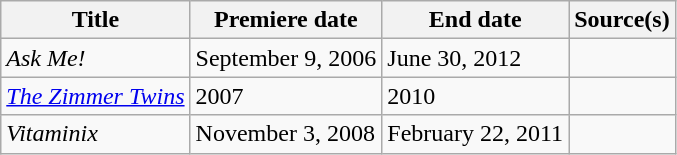<table class="wikitable sortable">
<tr>
<th>Title</th>
<th>Premiere date</th>
<th>End date</th>
<th>Source(s)</th>
</tr>
<tr>
<td><em>Ask Me!</em></td>
<td>September 9, 2006</td>
<td>June 30, 2012</td>
<td></td>
</tr>
<tr>
<td><em><a href='#'>The Zimmer Twins</a></em></td>
<td>2007</td>
<td>2010</td>
<td></td>
</tr>
<tr>
<td><em>Vitaminix</em></td>
<td>November 3, 2008</td>
<td>February 22, 2011</td>
<td></td>
</tr>
</table>
